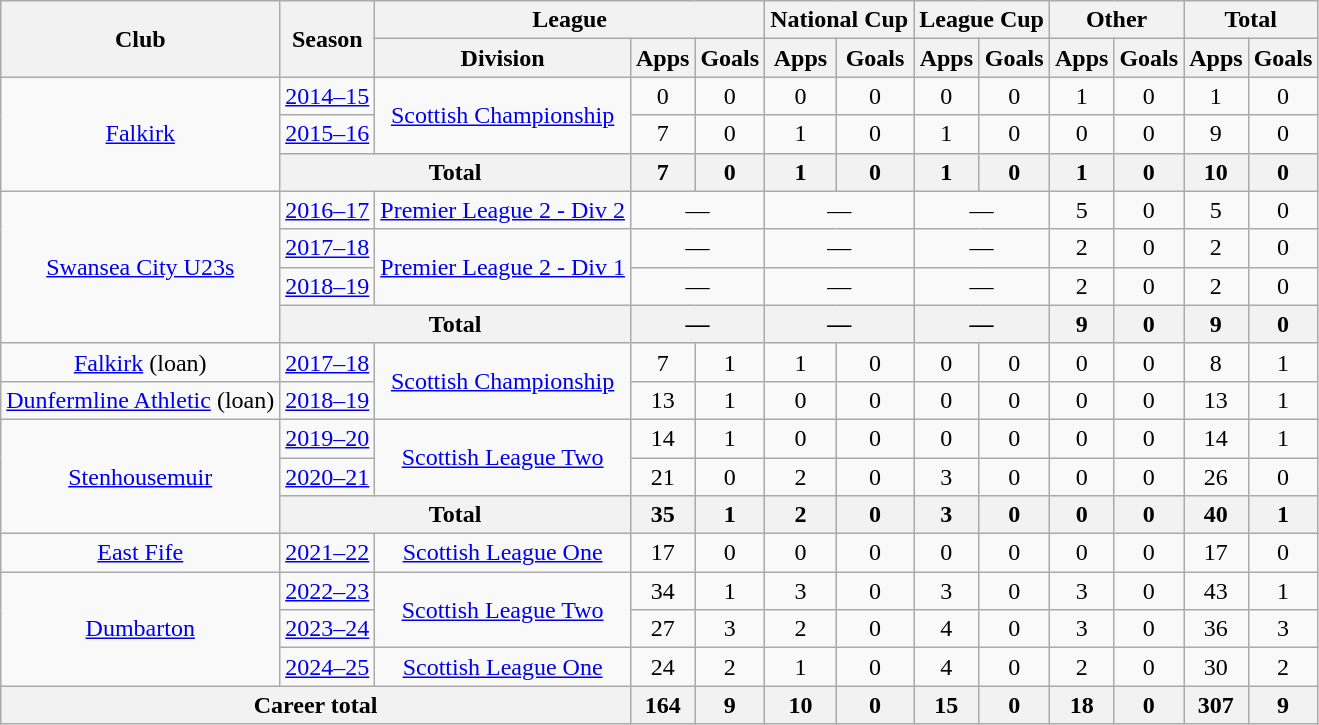<table class=wikitable style="text-align: center">
<tr>
<th rowspan=2>Club</th>
<th rowspan=2>Season</th>
<th colspan=3>League</th>
<th colspan=2>National Cup</th>
<th colspan=2>League Cup</th>
<th colspan=2>Other</th>
<th colspan=2>Total</th>
</tr>
<tr>
<th>Division</th>
<th>Apps</th>
<th>Goals</th>
<th>Apps</th>
<th>Goals</th>
<th>Apps</th>
<th>Goals</th>
<th>Apps</th>
<th>Goals</th>
<th>Apps</th>
<th>Goals</th>
</tr>
<tr>
<td rowspan="3"><a href='#'>Falkirk</a></td>
<td><a href='#'>2014–15</a></td>
<td rowspan="2"><a href='#'>Scottish Championship</a></td>
<td>0</td>
<td>0</td>
<td>0</td>
<td>0</td>
<td>0</td>
<td>0</td>
<td>1</td>
<td>0</td>
<td>1</td>
<td>0</td>
</tr>
<tr>
<td><a href='#'>2015–16</a></td>
<td>7</td>
<td>0</td>
<td>1</td>
<td>0</td>
<td>1</td>
<td>0</td>
<td>0</td>
<td>0</td>
<td>9</td>
<td>0</td>
</tr>
<tr>
<th colspan="2">Total</th>
<th>7</th>
<th>0</th>
<th>1</th>
<th>0</th>
<th>1</th>
<th>0</th>
<th>1</th>
<th>0</th>
<th>10</th>
<th>0</th>
</tr>
<tr>
<td rowspan="4"><a href='#'>Swansea City U23s</a></td>
<td><a href='#'>2016–17</a></td>
<td><a href='#'>Premier League 2 - Div 2</a></td>
<td colspan="2">—</td>
<td colspan="2">—</td>
<td colspan="2">—</td>
<td>5</td>
<td>0</td>
<td>5</td>
<td>0</td>
</tr>
<tr>
<td><a href='#'>2017–18</a></td>
<td rowspan="2"><a href='#'>Premier League 2 - Div 1</a></td>
<td colspan="2">—</td>
<td colspan="2">—</td>
<td colspan="2">—</td>
<td>2</td>
<td>0</td>
<td>2</td>
<td>0</td>
</tr>
<tr>
<td><a href='#'>2018–19</a></td>
<td colspan="2">—</td>
<td colspan="2">—</td>
<td colspan="2">—</td>
<td>2</td>
<td>0</td>
<td>2</td>
<td>0</td>
</tr>
<tr>
<th colspan="2">Total</th>
<th colspan="2">—</th>
<th colspan="2">—</th>
<th colspan="2">—</th>
<th>9</th>
<th>0</th>
<th>9</th>
<th>0</th>
</tr>
<tr>
<td><a href='#'>Falkirk</a> (loan)</td>
<td><a href='#'>2017–18</a></td>
<td rowspan="2"><a href='#'>Scottish Championship</a></td>
<td>7</td>
<td>1</td>
<td>1</td>
<td>0</td>
<td>0</td>
<td>0</td>
<td>0</td>
<td>0</td>
<td>8</td>
<td>1</td>
</tr>
<tr>
<td><a href='#'>Dunfermline Athletic</a> (loan)</td>
<td><a href='#'>2018–19</a></td>
<td>13</td>
<td>1</td>
<td>0</td>
<td>0</td>
<td>0</td>
<td>0</td>
<td>0</td>
<td>0</td>
<td>13</td>
<td>1</td>
</tr>
<tr>
<td rowspan="3"><a href='#'>Stenhousemuir</a></td>
<td><a href='#'>2019–20</a></td>
<td rowspan="2"><a href='#'>Scottish League Two</a></td>
<td>14</td>
<td>1</td>
<td>0</td>
<td>0</td>
<td>0</td>
<td>0</td>
<td>0</td>
<td>0</td>
<td>14</td>
<td>1</td>
</tr>
<tr>
<td><a href='#'>2020–21</a></td>
<td>21</td>
<td>0</td>
<td>2</td>
<td>0</td>
<td>3</td>
<td>0</td>
<td>0</td>
<td>0</td>
<td>26</td>
<td>0</td>
</tr>
<tr>
<th colspan="2">Total</th>
<th>35</th>
<th>1</th>
<th>2</th>
<th>0</th>
<th>3</th>
<th>0</th>
<th>0</th>
<th>0</th>
<th>40</th>
<th>1</th>
</tr>
<tr>
<td><a href='#'>East Fife</a></td>
<td><a href='#'>2021–22</a></td>
<td><a href='#'>Scottish League One</a></td>
<td>17</td>
<td>0</td>
<td>0</td>
<td>0</td>
<td>0</td>
<td>0</td>
<td>0</td>
<td>0</td>
<td>17</td>
<td>0</td>
</tr>
<tr>
<td rowspan="3"><a href='#'>Dumbarton</a></td>
<td><a href='#'>2022–23</a></td>
<td rowspan="2"><a href='#'>Scottish League Two</a></td>
<td>34</td>
<td>1</td>
<td>3</td>
<td>0</td>
<td>3</td>
<td>0</td>
<td>3</td>
<td>0</td>
<td>43</td>
<td>1</td>
</tr>
<tr>
<td><a href='#'>2023–24</a></td>
<td>27</td>
<td>3</td>
<td>2</td>
<td>0</td>
<td>4</td>
<td>0</td>
<td>3</td>
<td>0</td>
<td>36</td>
<td>3</td>
</tr>
<tr>
<td><a href='#'>2024–25</a></td>
<td><a href='#'>Scottish League One</a></td>
<td>24</td>
<td>2</td>
<td>1</td>
<td>0</td>
<td>4</td>
<td>0</td>
<td>2</td>
<td>0</td>
<td>30</td>
<td>2</td>
</tr>
<tr>
<th colspan="3">Career total</th>
<th>164</th>
<th>9</th>
<th>10</th>
<th>0</th>
<th>15</th>
<th>0</th>
<th>18</th>
<th>0</th>
<th>307</th>
<th>9</th>
</tr>
</table>
